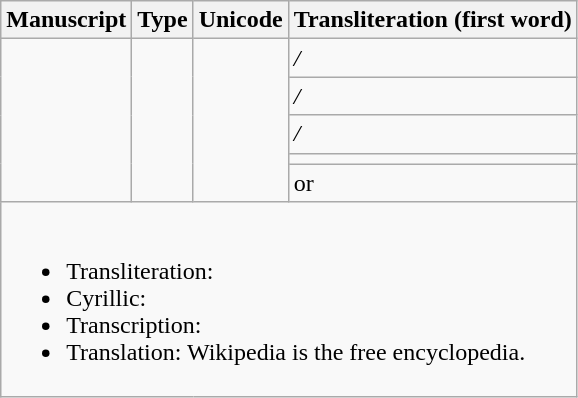<table class="wikitable">
<tr>
<th>Manuscript</th>
<th>Type</th>
<th>Unicode</th>
<th>Transliteration (first word)</th>
</tr>
<tr>
<td rowspan=5 valign="top"></td>
<td rowspan=5 valign="top"></td>
<td rowspan=5 valign="top"></td>
<td> <em>/</em></td>
</tr>
<tr>
<td> <em>/</em></td>
</tr>
<tr>
<td> <em>/</em></td>
</tr>
<tr>
<td> <em></em></td>
</tr>
<tr>
<td> <em></em> or  <em></em></td>
</tr>
<tr>
<td colspan=4><br><ul><li>Transliteration: </li><li>Cyrillic: </li><li>Transcription: </li><li>Translation: Wikipedia is the free encyclopedia.</li></ul></td>
</tr>
</table>
